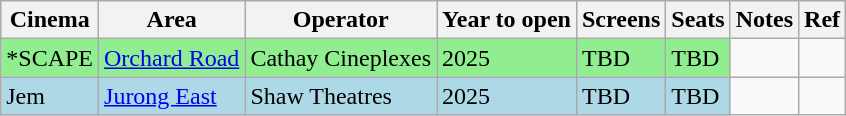<table class="wikitable sortable" style="margin-right:auto;">
<tr>
<th>Cinema</th>
<th>Area</th>
<th>Operator</th>
<th>Year to open</th>
<th>Screens</th>
<th>Seats</th>
<th>Notes</th>
<th>Ref</th>
</tr>
<tr>
<td style="background:lightgreen";>*SCAPE</td>
<td style="background:lightgreen";><a href='#'>Orchard Road</a></td>
<td style="background:lightgreen";>Cathay Cineplexes</td>
<td style="background:lightgreen";>2025</td>
<td style="background:lightgreen";>TBD</td>
<td style="background:lightgreen";>TBD</td>
<td></td>
<td></td>
</tr>
<tr>
<td style="background:lightblue";>Jem</td>
<td style="background:lightblue";><a href='#'>Jurong East</a></td>
<td style="background:lightblue";>Shaw Theatres</td>
<td style="background:lightblue";>2025</td>
<td style="background:lightblue";>TBD</td>
<td style="background:lightblue";>TBD</td>
<td></td>
<td></td>
</tr>
</table>
